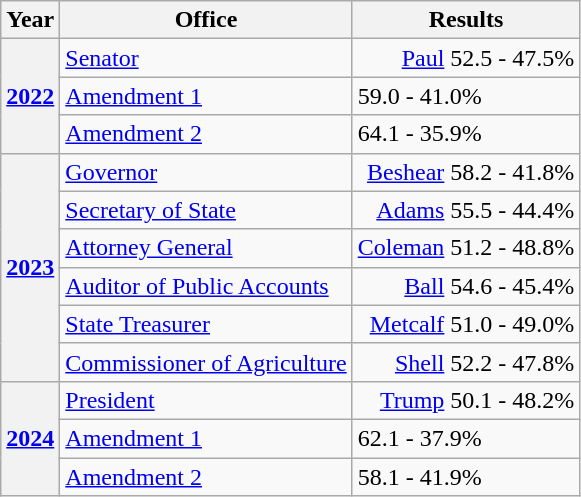<table class=wikitable>
<tr>
<th>Year</th>
<th>Office</th>
<th>Results</th>
</tr>
<tr>
<th rowspan=3><a href='#'>2022</a></th>
<td><a href='#'>Senator</a></td>
<td align="right" ><a href='#'>Paul</a> 52.5 - 47.5%</td>
</tr>
<tr>
<td><a href='#'>Amendment 1</a></td>
<td> 59.0 - 41.0%</td>
</tr>
<tr>
<td><a href='#'>Amendment 2</a></td>
<td> 64.1 - 35.9%</td>
</tr>
<tr>
<th rowspan=6><a href='#'>2023</a></th>
<td><a href='#'>Governor</a></td>
<td align="right" ><a href='#'>Beshear</a> 58.2 - 41.8%</td>
</tr>
<tr>
<td><a href='#'>Secretary of State</a></td>
<td align="right" ><a href='#'>Adams</a> 55.5 - 44.4%</td>
</tr>
<tr>
<td><a href='#'>Attorney General</a></td>
<td align="right" ><a href='#'>Coleman</a> 51.2 - 48.8%</td>
</tr>
<tr>
<td><a href='#'>Auditor of Public Accounts</a></td>
<td align="right" ><a href='#'>Ball</a> 54.6 - 45.4%</td>
</tr>
<tr>
<td><a href='#'>State Treasurer</a></td>
<td align="right" ><a href='#'>Metcalf</a> 51.0 - 49.0%</td>
</tr>
<tr>
<td><a href='#'>Commissioner of Agriculture</a></td>
<td align="right" ><a href='#'>Shell</a> 52.2 - 47.8%</td>
</tr>
<tr>
<th rowspan=3><a href='#'>2024</a></th>
<td><a href='#'>President</a></td>
<td align="right" ><a href='#'>Trump</a> 50.1 - 48.2%</td>
</tr>
<tr>
<td><a href='#'>Amendment 1</a></td>
<td> 62.1 - 37.9%</td>
</tr>
<tr>
<td><a href='#'>Amendment 2</a></td>
<td> 58.1 - 41.9%</td>
</tr>
</table>
